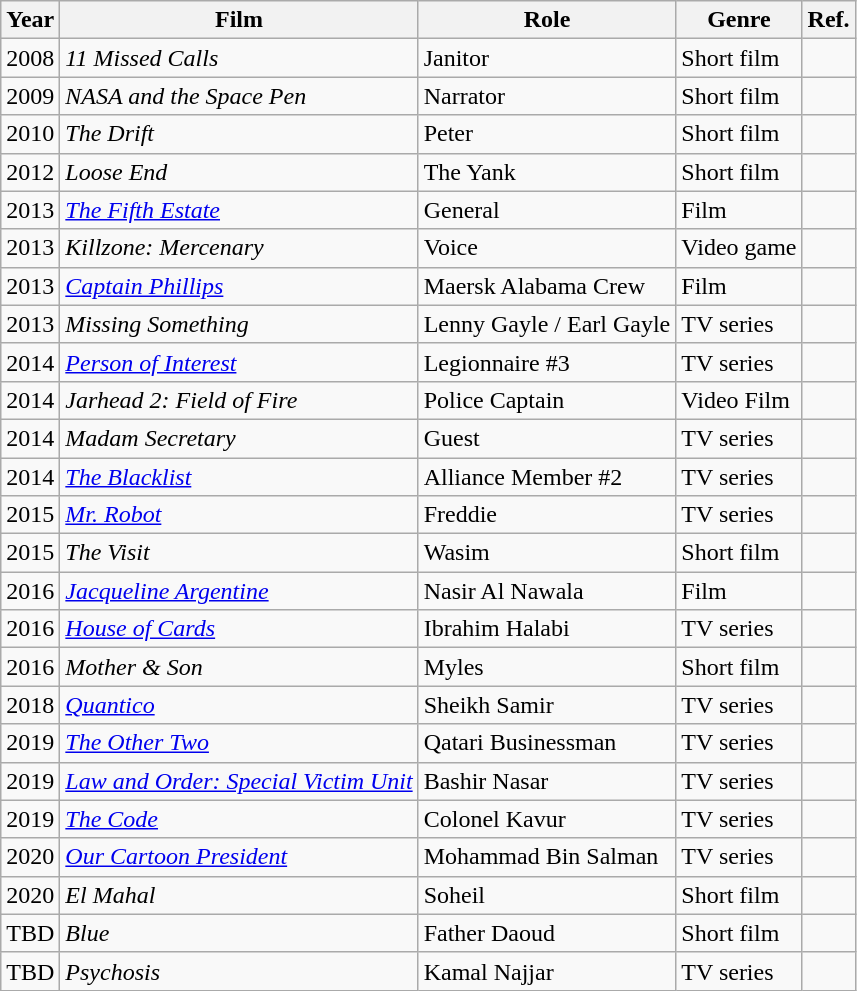<table class="wikitable">
<tr>
<th>Year</th>
<th>Film</th>
<th>Role</th>
<th>Genre</th>
<th>Ref.</th>
</tr>
<tr>
<td>2008</td>
<td><em>11 Missed Calls</em></td>
<td>Janitor</td>
<td>Short film</td>
<td></td>
</tr>
<tr>
<td>2009</td>
<td><em>NASA and the Space Pen</em></td>
<td>Narrator</td>
<td>Short film</td>
<td></td>
</tr>
<tr>
<td>2010</td>
<td><em>The Drift</em></td>
<td>Peter</td>
<td>Short film</td>
<td></td>
</tr>
<tr>
<td>2012</td>
<td><em>Loose End</em></td>
<td>The Yank</td>
<td>Short film</td>
<td></td>
</tr>
<tr>
<td>2013</td>
<td><em><a href='#'>The Fifth Estate</a></em></td>
<td>General</td>
<td>Film</td>
<td></td>
</tr>
<tr>
<td>2013</td>
<td><em>Killzone: Mercenary</em></td>
<td>Voice</td>
<td>Video game</td>
<td></td>
</tr>
<tr>
<td>2013</td>
<td><em><a href='#'>Captain Phillips</a></em></td>
<td>Maersk Alabama Crew</td>
<td>Film</td>
<td></td>
</tr>
<tr>
<td>2013</td>
<td><em>Missing Something</em></td>
<td>Lenny Gayle / Earl Gayle</td>
<td>TV series</td>
<td></td>
</tr>
<tr>
<td>2014</td>
<td><em><a href='#'>Person of Interest</a></em></td>
<td>Legionnaire #3</td>
<td>TV series</td>
<td></td>
</tr>
<tr>
<td>2014</td>
<td><em>Jarhead 2: Field of Fire</em></td>
<td>Police Captain</td>
<td>Video Film</td>
<td></td>
</tr>
<tr>
<td>2014</td>
<td><em>Madam Secretary</em></td>
<td>Guest</td>
<td>TV series</td>
<td></td>
</tr>
<tr>
<td>2014</td>
<td><em><a href='#'>The Blacklist</a></em></td>
<td>Alliance Member #2</td>
<td>TV series</td>
<td></td>
</tr>
<tr>
<td>2015</td>
<td><em><a href='#'>Mr. Robot</a></em></td>
<td>Freddie</td>
<td>TV series</td>
<td></td>
</tr>
<tr>
<td>2015</td>
<td><em>The Visit</em></td>
<td>Wasim</td>
<td>Short film</td>
<td></td>
</tr>
<tr>
<td>2016</td>
<td><em><a href='#'>Jacqueline Argentine</a></em></td>
<td>Nasir Al Nawala</td>
<td>Film</td>
<td></td>
</tr>
<tr>
<td>2016</td>
<td><em><a href='#'>House of Cards</a></em></td>
<td>Ibrahim Halabi</td>
<td>TV series</td>
<td></td>
</tr>
<tr>
<td>2016</td>
<td><em>Mother & Son</em></td>
<td>Myles</td>
<td>Short film</td>
<td></td>
</tr>
<tr>
<td>2018</td>
<td><em><a href='#'>Quantico</a></em></td>
<td>Sheikh Samir</td>
<td>TV series</td>
<td></td>
</tr>
<tr>
<td>2019</td>
<td><em><a href='#'>The Other Two</a></em></td>
<td>Qatari Businessman</td>
<td>TV series</td>
<td></td>
</tr>
<tr>
<td>2019</td>
<td><em><a href='#'>Law and Order: Special Victim Unit</a></em></td>
<td>Bashir Nasar</td>
<td>TV series</td>
<td></td>
</tr>
<tr>
<td>2019</td>
<td><em><a href='#'>The Code</a></em></td>
<td>Colonel Kavur</td>
<td>TV series</td>
<td></td>
</tr>
<tr>
<td>2020</td>
<td><em><a href='#'>Our Cartoon President</a></em></td>
<td>Mohammad Bin Salman</td>
<td>TV series</td>
<td></td>
</tr>
<tr>
<td>2020</td>
<td><em>El Mahal</em></td>
<td>Soheil</td>
<td>Short film</td>
<td></td>
</tr>
<tr>
<td>TBD</td>
<td><em>Blue</em></td>
<td>Father Daoud</td>
<td>Short film</td>
<td></td>
</tr>
<tr>
<td>TBD</td>
<td><em>Psychosis</em></td>
<td>Kamal Najjar</td>
<td>TV series</td>
<td></td>
</tr>
</table>
